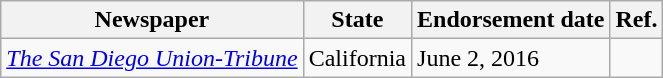<table class="wikitable sortable">
<tr valign=bottom>
<th>Newspaper</th>
<th>State</th>
<th>Endorsement date</th>
<th>Ref.</th>
</tr>
<tr>
<td><em><a href='#'>The San Diego Union-Tribune</a></em></td>
<td>California</td>
<td>June 2, 2016</td>
<td></td>
</tr>
</table>
